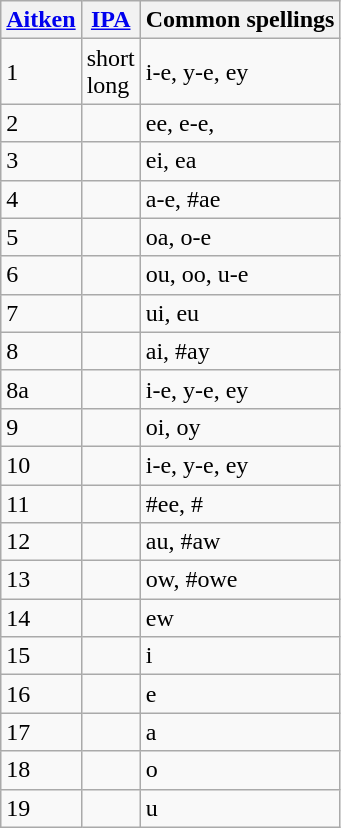<table class="wikitable">
<tr>
<th><a href='#'>Aitken</a></th>
<th><a href='#'>IPA</a></th>
<th>Common spellings</th>
</tr>
<tr>
<td>1</td>
<td>short <br>long </td>
<td>i-e, y-e, ey</td>
</tr>
<tr>
<td>2</td>
<td></td>
<td>ee, e-e, </td>
</tr>
<tr>
<td>3</td>
<td></td>
<td>ei, ea</td>
</tr>
<tr>
<td>4</td>
<td></td>
<td>a-e, #ae</td>
</tr>
<tr>
<td>5</td>
<td></td>
<td>oa, o-e</td>
</tr>
<tr>
<td>6</td>
<td></td>
<td>ou, oo, u-e</td>
</tr>
<tr>
<td>7</td>
<td></td>
<td>ui, eu</td>
</tr>
<tr>
<td>8</td>
<td></td>
<td>ai, #ay</td>
</tr>
<tr>
<td>8a</td>
<td></td>
<td>i-e, y-e, ey</td>
</tr>
<tr>
<td>9</td>
<td></td>
<td>oi, oy</td>
</tr>
<tr>
<td>10</td>
<td></td>
<td>i-e, y-e, ey</td>
</tr>
<tr>
<td>11</td>
<td></td>
<td>#ee, #</td>
</tr>
<tr>
<td>12</td>
<td></td>
<td>au, #aw</td>
</tr>
<tr>
<td>13</td>
<td></td>
<td>ow, #owe</td>
</tr>
<tr>
<td>14</td>
<td></td>
<td>ew</td>
</tr>
<tr>
<td>15</td>
<td></td>
<td>i</td>
</tr>
<tr>
<td>16</td>
<td></td>
<td>e</td>
</tr>
<tr>
<td>17</td>
<td></td>
<td>a</td>
</tr>
<tr>
<td>18</td>
<td></td>
<td>o</td>
</tr>
<tr>
<td>19</td>
<td></td>
<td>u</td>
</tr>
</table>
